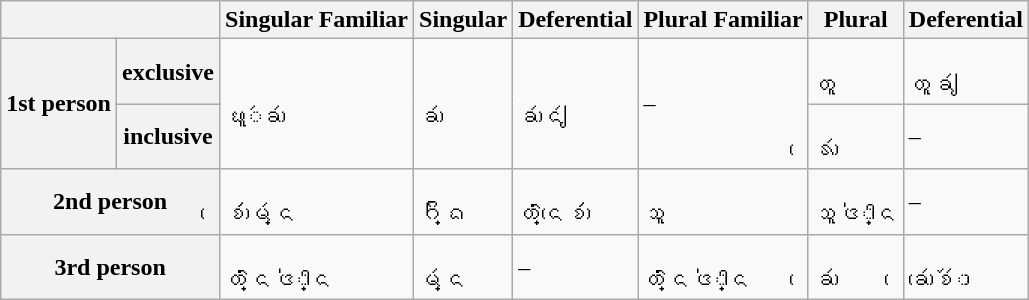<table class="wikitable">
<tr>
<th colspan=2></th>
<th>Singular Familiar</th>
<th>Singular</th>
<th>Deferential</th>
<th>Plural Familiar</th>
<th>Plural</th>
<th>Deferential</th>
</tr>
<tr>
<th rowspan=2>1st person</th>
<th>exclusive</th>
<td rowspan=2><br>ᨹᩪᩢᨡᩢᩣ<br></td>
<td rowspan=2><br>ᨡᩢᩣ<br></td>
<td rowspan=2><br>ᨡᩢᩣᨶᩢᩭ<br></td>
<td rowspan=2>–</td>
<td><br>ᨲᩪ<br></td>
<td><br>ᨲᩪᨡᩢᩭ<br></td>
</tr>
<tr>
<th>inclusive</th>
<td><br>ᩁᩮᩢᩣ<br></td>
<td>–</td>
</tr>
<tr>
<th colspan=2>2nd person</th>
<td><br>ᨧᩮᩢᩢᩣᨾᩢ᩠ᨶ<br></td>
<td><br>ᨤᩥ᩠ᨦ<br></td>
<td><br>ᨲᩫ᩠ᨶᨧᩮᩢᩢᩣ<br></td>
<td><br>ᩈᩪ<br></td>
<td><br>ᩈᩪᨴ᩵ᩤ᩠ᨶ<br></td>
<td>–</td>
</tr>
<tr>
<th colspan=2>3rd person</th>
<td><br>ᨲᩫ᩠ᨶᨴ᩵ᩤ᩠ᨶ<br></td>
<td><br>ᨾᩢ᩠ᨶ<br></td>
<td>–</td>
<td><br>ᨲᩫ᩠ᨶᨴ᩵ᩤ᩠ᨶ<br></td>
<td><br>ᨡᩮᩢᩣ<br></td>
<td><br>ᨡᩮᩢᩣᨧᩮᩢ᩶ᩣ<br></td>
</tr>
</table>
